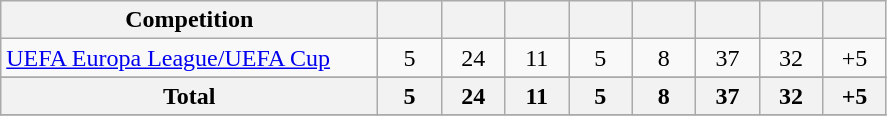<table class="wikitable" style="text-align: center;">
<tr>
<th width="244">Competition</th>
<th width="35"></th>
<th width="35"></th>
<th width="35"></th>
<th width="35"></th>
<th width="35"></th>
<th width="35"></th>
<th width="35"></th>
<th width="35"></th>
</tr>
<tr>
<td align="left"><a href='#'>UEFA Europa League/UEFA Cup</a></td>
<td>5</td>
<td>24</td>
<td>11</td>
<td>5</td>
<td>8</td>
<td>37</td>
<td>32</td>
<td>+5</td>
</tr>
<tr>
</tr>
<tr class="sortbottom">
<th>Total</th>
<th><strong>5</strong></th>
<th>24</th>
<th>11</th>
<th><strong>5</strong></th>
<th>8</th>
<th>37</th>
<th><strong>32</strong></th>
<th>+5</th>
</tr>
<tr>
</tr>
</table>
